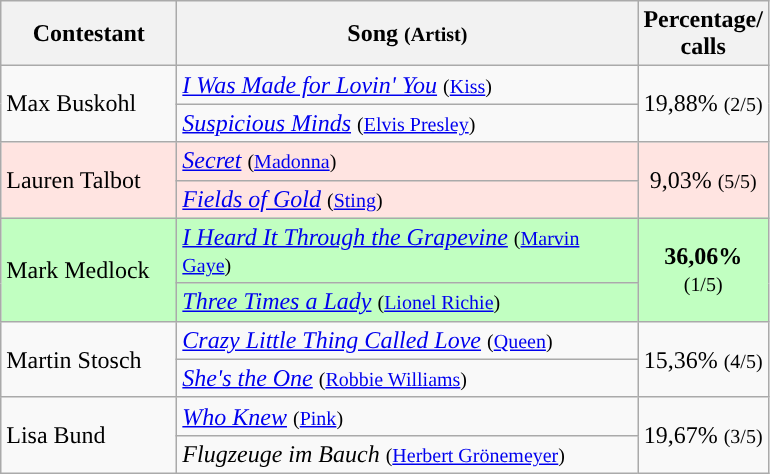<table class="wikitable">
<tr>
<th width="110">Contestant</th>
<th width="300">Song <small>(Artist)</small></th>
<th width="28">Percentage/<br>calls</th>
</tr>
<tr>
<td align="left" rowspan="2">Max Buskohl</td>
<td align="left"><em><a href='#'>I Was Made for Lovin' You</a></em> <small>(<a href='#'>Kiss</a>)</small></td>
<td align="center" rowspan="2">19,88% <small>(2/5)</small></td>
</tr>
<tr>
<td align="left"><em><a href='#'>Suspicious Minds</a></em> <small>(<a href='#'>Elvis Presley</a>)</small></td>
</tr>
<tr bgcolor="#FFE4E1">
<td align="left" rowspan="2">Lauren Talbot</td>
<td align="left"><em><a href='#'>Secret</a></em> <small>(<a href='#'>Madonna</a>)</small></td>
<td align="center" rowspan="2">9,03% <small>(5/5)</small></td>
</tr>
<tr bgcolor="#FFE4E1">
<td align="left"><em><a href='#'>Fields of Gold</a></em> <small>(<a href='#'>Sting</a>)</small></td>
</tr>
<tr bgcolor="#C1FFC1">
<td align="left" rowspan="2">Mark Medlock</td>
<td align="left"><em><a href='#'>I Heard It Through the Grapevine</a></em> <small>(<a href='#'>Marvin Gaye</a>)</small></td>
<td align="center" rowspan="2"><strong>36,06%</strong> <small>(1/5)</small></td>
</tr>
<tr bgcolor="#C1FFC1">
<td align="left"><em><a href='#'>Three Times a Lady</a></em> <small>(<a href='#'>Lionel Richie</a>)</small></td>
</tr>
<tr>
<td align="left" rowspan="2">Martin Stosch</td>
<td align="left"><em><a href='#'>Crazy Little Thing Called Love</a></em> <small>(<a href='#'>Queen</a>)</small></td>
<td align="center" rowspan="2">15,36% <small>(4/5)</small></td>
</tr>
<tr>
<td align="left"><em><a href='#'>She's the One</a></em> <small>(<a href='#'>Robbie Williams</a>)</small></td>
</tr>
<tr>
<td align="left" rowspan="2">Lisa Bund</td>
<td align="left"><em><a href='#'>Who Knew</a></em> <small>(<a href='#'>Pink</a>)</small></td>
<td align="center" rowspan="2">19,67% <small>(3/5)</small></td>
</tr>
<tr>
<td align="left"><em>Flugzeuge im Bauch</em> <small>(<a href='#'>Herbert Grönemeyer</a>)</small></td>
</tr>
</table>
